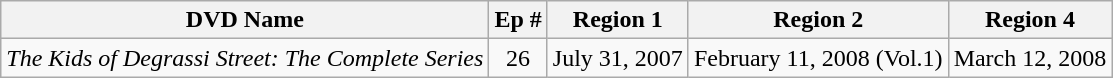<table class="wikitable">
<tr>
<th>DVD Name</th>
<th>Ep #</th>
<th>Region 1</th>
<th>Region 2</th>
<th>Region 4</th>
</tr>
<tr>
<td><em>The Kids of Degrassi Street: The Complete Series</em></td>
<td align="center">26</td>
<td>July 31, 2007</td>
<td>February 11, 2008 (Vol.1)</td>
<td>March 12, 2008</td>
</tr>
</table>
